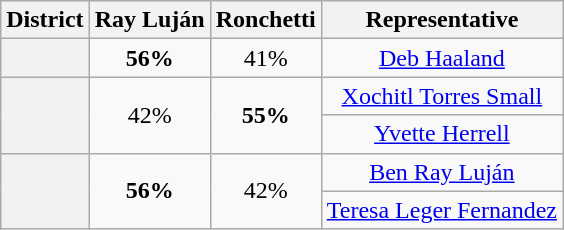<table class=wikitable>
<tr>
<th>District</th>
<th>Ray Luján</th>
<th>Ronchetti</th>
<th>Representative</th>
</tr>
<tr align=center>
<th></th>
<td><strong>56%</strong></td>
<td>41%</td>
<td><a href='#'>Deb Haaland</a></td>
</tr>
<tr align=center>
<th rowspan=2 ></th>
<td rowspan=2>42%</td>
<td rowspan=2><strong>55%</strong></td>
<td><a href='#'>Xochitl Torres Small</a></td>
</tr>
<tr align=center>
<td><a href='#'>Yvette Herrell</a></td>
</tr>
<tr align=center>
<th rowspan=2 ></th>
<td rowspan=2><strong>56%</strong></td>
<td rowspan=2>42%</td>
<td><a href='#'>Ben Ray Luján</a></td>
</tr>
<tr align=center>
<td><a href='#'>Teresa Leger Fernandez</a></td>
</tr>
</table>
